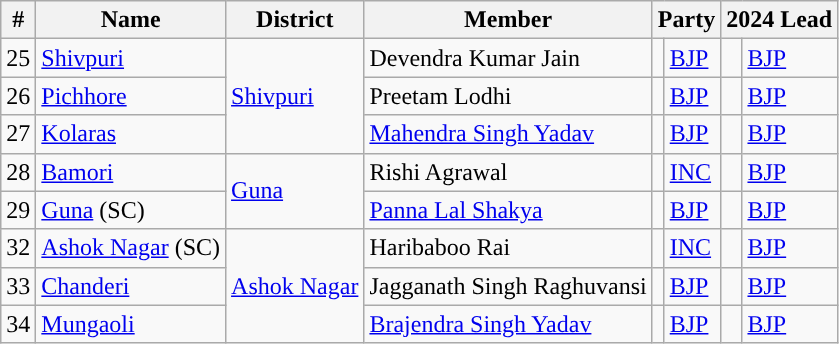<table class="wikitable">
<tr>
<th>#</th>
<th>Name</th>
<th>District</th>
<th>Member</th>
<th colspan="2">Party</th>
<th colspan="2">2024 Lead</th>
</tr>
<tr>
<td>25</td>
<td><a href='#'>Shivpuri</a></td>
<td rowspan="3"><a href='#'>Shivpuri</a></td>
<td>Devendra Kumar Jain</td>
<td style="background-color: "></td>
<td><a href='#'>BJP</a></td>
<td style="background-color: "></td>
<td><a href='#'>BJP</a></td>
</tr>
<tr>
<td>26</td>
<td><a href='#'>Pichhore</a></td>
<td>Preetam Lodhi</td>
<td style="background-color: "></td>
<td><a href='#'>BJP</a></td>
<td style="background-color: "></td>
<td><a href='#'>BJP</a></td>
</tr>
<tr>
<td>27</td>
<td><a href='#'>Kolaras</a></td>
<td><a href='#'>Mahendra Singh Yadav</a></td>
<td style="background-color: "></td>
<td><a href='#'>BJP</a></td>
<td style="background-color: "></td>
<td><a href='#'>BJP</a></td>
</tr>
<tr>
<td>28</td>
<td><a href='#'>Bamori</a></td>
<td rowspan="2"><a href='#'>Guna</a></td>
<td>Rishi Agrawal</td>
<td style="background-color: "></td>
<td><a href='#'>INC</a></td>
<td style="background-color: "></td>
<td><a href='#'>BJP</a></td>
</tr>
<tr>
<td>29</td>
<td><a href='#'>Guna</a> (SC)</td>
<td><a href='#'>Panna Lal Shakya</a></td>
<td style="background-color: "></td>
<td><a href='#'>BJP</a></td>
<td style="background-color: "></td>
<td><a href='#'>BJP</a></td>
</tr>
<tr>
<td>32</td>
<td><a href='#'>Ashok Nagar</a> (SC)</td>
<td rowspan="3"><a href='#'>Ashok Nagar</a></td>
<td>Haribaboo Rai</td>
<td style="background-color: "></td>
<td><a href='#'>INC</a></td>
<td style="background-color: "></td>
<td><a href='#'>BJP</a></td>
</tr>
<tr>
<td>33</td>
<td><a href='#'>Chanderi</a></td>
<td>Jagganath Singh Raghuvansi</td>
<td style="background-color: "></td>
<td><a href='#'>BJP</a></td>
<td style="background-color: "></td>
<td><a href='#'>BJP</a></td>
</tr>
<tr>
<td>34</td>
<td><a href='#'>Mungaoli</a></td>
<td><a href='#'>Brajendra Singh Yadav</a></td>
<td style="background-color: "></td>
<td><a href='#'>BJP</a></td>
<td style="background-color: "></td>
<td><a href='#'>BJP</a></td>
</tr>
</table>
